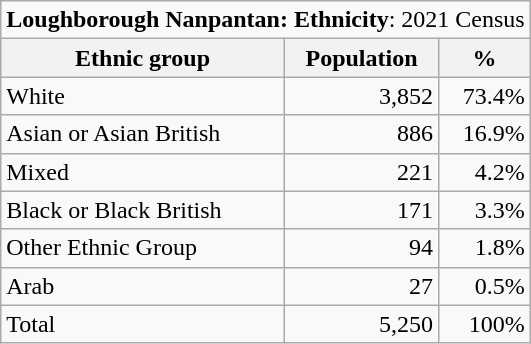<table class="wikitable">
<tr>
<td colspan="14" style="text-align:right;"><strong>Loughborough Nanpantan: Ethnicity</strong>: 2021 Census</td>
</tr>
<tr>
<th>Ethnic group</th>
<th>Population</th>
<th>%</th>
</tr>
<tr>
<td>White</td>
<td style="text-align:right;">3,852</td>
<td style="text-align:right;">73.4%</td>
</tr>
<tr>
<td>Asian or Asian British</td>
<td style="text-align:right;">886</td>
<td style="text-align:right;">16.9%</td>
</tr>
<tr>
<td>Mixed</td>
<td style="text-align:right;">221</td>
<td style="text-align:right;">4.2%</td>
</tr>
<tr>
<td>Black or Black British</td>
<td style="text-align:right;">171</td>
<td style="text-align:right;">3.3%</td>
</tr>
<tr>
<td>Other Ethnic Group</td>
<td style="text-align:right;">94</td>
<td style="text-align:right;">1.8%</td>
</tr>
<tr>
<td>Arab</td>
<td style="text-align:right;">27</td>
<td style="text-align:right;">0.5%</td>
</tr>
<tr>
<td>Total</td>
<td style="text-align:right;">5,250</td>
<td style="text-align:right;">100%</td>
</tr>
</table>
